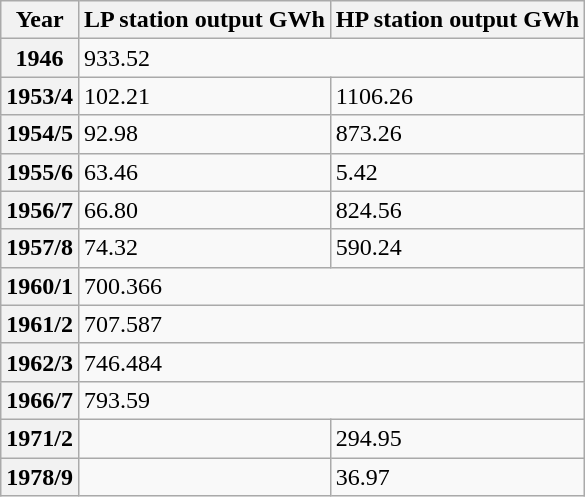<table class="wikitable">
<tr>
<th>Year</th>
<th>LP  station output GWh</th>
<th>HP  station output GWh</th>
</tr>
<tr>
<th>1946</th>
<td colspan="2">933.52</td>
</tr>
<tr>
<th>1953/4</th>
<td>102.21</td>
<td>1106.26</td>
</tr>
<tr>
<th>1954/5</th>
<td>92.98</td>
<td>873.26</td>
</tr>
<tr>
<th>1955/6</th>
<td>63.46</td>
<td>5.42</td>
</tr>
<tr>
<th>1956/7</th>
<td>66.80</td>
<td>824.56</td>
</tr>
<tr>
<th>1957/8</th>
<td>74.32</td>
<td>590.24</td>
</tr>
<tr>
<th>1960/1</th>
<td colspan="2">700.366</td>
</tr>
<tr>
<th>1961/2</th>
<td colspan="2">707.587</td>
</tr>
<tr>
<th>1962/3</th>
<td colspan="2">746.484</td>
</tr>
<tr>
<th>1966/7</th>
<td colspan="2">793.59</td>
</tr>
<tr>
<th>1971/2</th>
<td></td>
<td>294.95</td>
</tr>
<tr>
<th>1978/9</th>
<td></td>
<td>36.97</td>
</tr>
</table>
